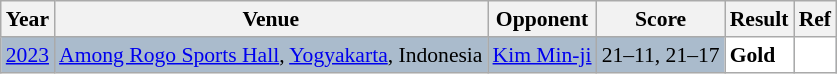<table class="sortable wikitable" style="font-size: 90%">
<tr>
<th>Year</th>
<th>Venue</th>
<th>Opponent</th>
<th>Score</th>
<th>Result</th>
<th>Ref</th>
</tr>
<tr style="background:#AABBCC">
<td align="center"><a href='#'>2023</a></td>
<td align="left"><a href='#'>Among Rogo Sports Hall</a>, <a href='#'>Yogyakarta</a>, Indonesia</td>
<td align="left"> <a href='#'>Kim Min-ji</a></td>
<td align="left">21–11, 21–17</td>
<td style="text-align:left; background:white"> <strong>Gold</strong></td>
<td style="text-align:center; background:white"></td>
</tr>
</table>
